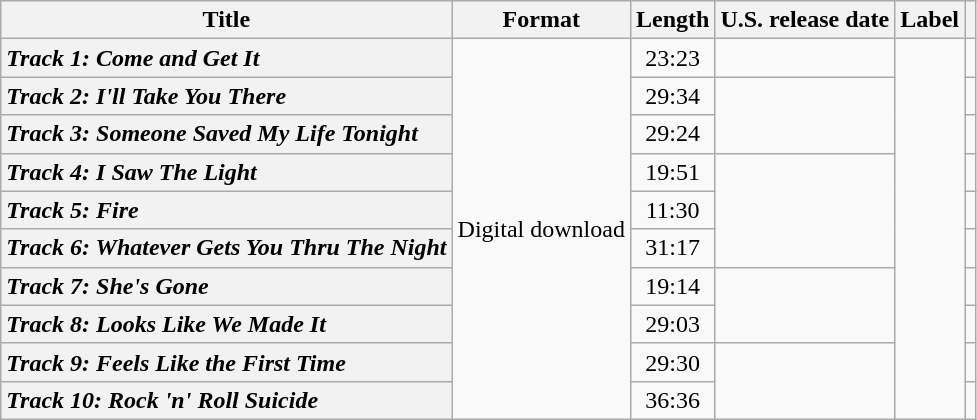<table class="wikitable plainrowheaders" style="text-align:center;">
<tr>
<th>Title</th>
<th>Format</th>
<th>Length</th>
<th>U.S. release date</th>
<th>Label</th>
<th></th>
</tr>
<tr>
<th scope="row" style="text-align:left"><em>Track 1: Come and Get It</em></th>
<td rowspan="10">Digital download</td>
<td>23:23</td>
<td></td>
<td rowspan="10"></td>
<td></td>
</tr>
<tr>
<th scope="row" style="text-align:left"><em>Track 2: I'll Take You There</em></th>
<td>29:34</td>
<td rowspan="2"></td>
<td></td>
</tr>
<tr>
<th scope="row" style="text-align:left"><em>Track 3: Someone Saved My Life Tonight</em></th>
<td>29:24</td>
<td></td>
</tr>
<tr>
<th scope="row" style="text-align:left"><em>Track 4: I Saw The Light</em></th>
<td>19:51</td>
<td rowspan="3"></td>
<td></td>
</tr>
<tr>
<th scope="row" style="text-align:left"><em>Track 5: Fire</em></th>
<td>11:30</td>
<td></td>
</tr>
<tr>
<th scope="row" style="text-align:left"><em>Track 6: Whatever Gets You Thru The Night</em></th>
<td>31:17</td>
<td></td>
</tr>
<tr>
<th scope="row" style="text-align:left"><em>Track 7: She's Gone</em></th>
<td>19:14</td>
<td rowspan="2"></td>
<td></td>
</tr>
<tr>
<th scope="row" style="text-align:left"><em>Track 8: Looks Like We Made It</em></th>
<td>29:03</td>
<td></td>
</tr>
<tr>
<th scope="row" style="text-align:left"><em>Track 9: Feels Like the First Time</em></th>
<td>29:30</td>
<td rowspan="2"></td>
<td></td>
</tr>
<tr>
<th scope="row" style="text-align:left"><em>Track 10: Rock 'n' Roll Suicide</em></th>
<td>36:36</td>
<td></td>
</tr>
</table>
